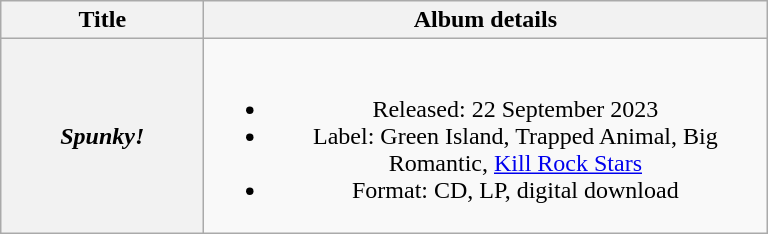<table class="wikitable plainrowheaders" style="text-align:center;">
<tr>
<th scope="col" style="width:8em;">Title</th>
<th scope="col" style="width:23em;">Album details</th>
</tr>
<tr>
<th scope="row"><em>Spunky!</em></th>
<td><br><ul><li>Released: 22 September 2023</li><li>Label: Green Island, Trapped Animal, Big Romantic, <a href='#'>Kill Rock Stars</a></li><li>Format: CD, LP, digital download</li></ul></td>
</tr>
</table>
